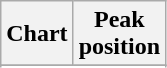<table class="wikitable plainrowheaders sortable">
<tr>
<th>Chart</th>
<th>Peak<br> position</th>
</tr>
<tr>
</tr>
<tr>
</tr>
<tr>
</tr>
<tr>
</tr>
<tr>
</tr>
</table>
